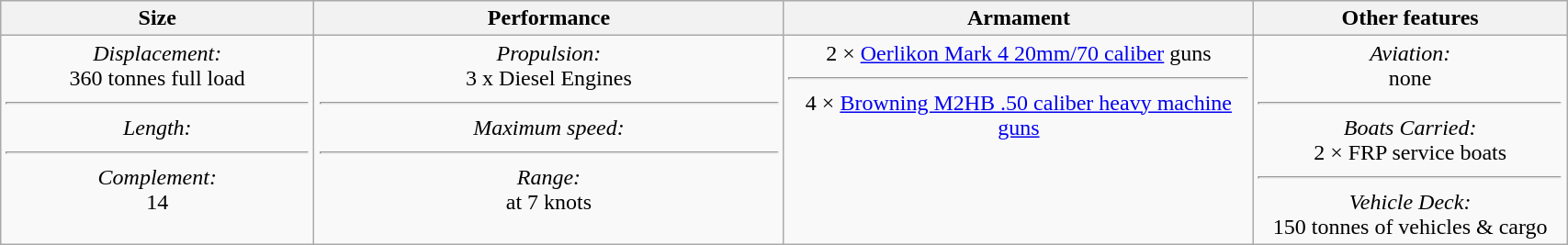<table class="wikitable"  style="width:90%; text-align:center;">
<tr style="background:lavender;">
<th>Size</th>
<th>Performance</th>
<th>Armament</th>
<th>Other features</th>
</tr>
<tr>
<td style="vertical-align:top; width:20%;"><em>Displacement:</em><br>360 tonnes full load <hr><em>Length:</em><br> <hr><em>Complement:</em><br>14</td>
<td style="vertical-align:top; width:30%;"><em>Propulsion:</em><br>3 x Diesel Engines <hr><em>Maximum speed:</em><br> <hr><em>Range:</em><br> at 7 knots</td>
<td style="vertical-align:top; width:30%;">2 × <a href='#'>Oerlikon Mark 4 20mm/70 caliber</a> guns <hr>4 × <a href='#'>Browning M2HB .50 caliber heavy machine guns</a></td>
<td style="vertical-align:top; width:20%;"><em>Aviation:</em><br>none<hr><em>Boats Carried:</em><br>2 × FRP service boats  <hr><em>Vehicle Deck:</em><br>150 tonnes of vehicles & cargo</td>
</tr>
</table>
